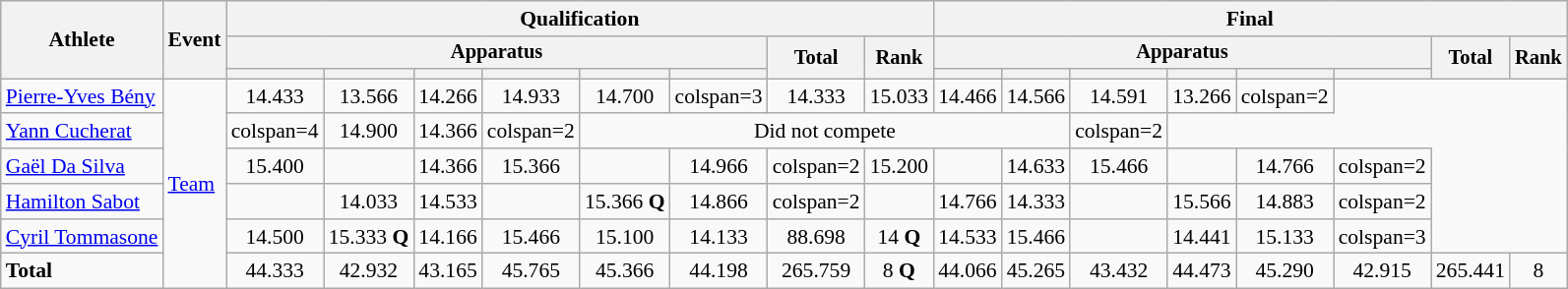<table class="wikitable" style="font-size:90%">
<tr>
<th rowspan=3>Athlete</th>
<th rowspan=3>Event</th>
<th colspan =8>Qualification</th>
<th colspan =8>Final</th>
</tr>
<tr style="font-size:95%">
<th colspan=6>Apparatus</th>
<th rowspan=2>Total</th>
<th rowspan=2>Rank</th>
<th colspan=6>Apparatus</th>
<th rowspan=2>Total</th>
<th rowspan=2>Rank</th>
</tr>
<tr style="font-size:95%">
<th></th>
<th></th>
<th></th>
<th></th>
<th></th>
<th></th>
<th></th>
<th></th>
<th></th>
<th></th>
<th></th>
<th></th>
</tr>
<tr align=center>
<td align=left><a href='#'>Pierre-Yves Bény</a></td>
<td align=left rowspan=6><a href='#'>Team</a></td>
<td>14.433</td>
<td>13.566</td>
<td>14.266</td>
<td>14.933</td>
<td>14.700</td>
<td>colspan=3 </td>
<td>14.333</td>
<td>15.033</td>
<td>14.466</td>
<td>14.566</td>
<td>14.591</td>
<td>13.266</td>
<td>colspan=2 </td>
</tr>
<tr align=center>
<td align=left><a href='#'>Yann Cucherat</a></td>
<td>colspan=4 </td>
<td>14.900</td>
<td>14.366</td>
<td>colspan=2 </td>
<td colspan=6>Did not compete</td>
<td>colspan=2 </td>
</tr>
<tr align=center>
<td align=left><a href='#'>Gaël Da Silva</a></td>
<td>15.400</td>
<td></td>
<td>14.366</td>
<td>15.366</td>
<td></td>
<td>14.966</td>
<td>colspan=2 </td>
<td>15.200</td>
<td></td>
<td>14.633</td>
<td>15.466</td>
<td></td>
<td>14.766</td>
<td>colspan=2 </td>
</tr>
<tr align=center>
<td align=left><a href='#'>Hamilton Sabot</a></td>
<td></td>
<td>14.033</td>
<td>14.533</td>
<td></td>
<td>15.366 <strong>Q</strong></td>
<td>14.866</td>
<td>colspan=2 </td>
<td></td>
<td>14.766</td>
<td>14.333</td>
<td></td>
<td>15.566</td>
<td>14.883</td>
<td>colspan=2 </td>
</tr>
<tr align=center>
<td align=left><a href='#'>Cyril Tommasone</a></td>
<td>14.500</td>
<td>15.333 <strong>Q</strong></td>
<td>14.166</td>
<td>15.466</td>
<td>15.100</td>
<td>14.133</td>
<td>88.698</td>
<td>14 <strong>Q</strong></td>
<td>14.533</td>
<td>15.466</td>
<td></td>
<td>14.441</td>
<td>15.133</td>
<td>colspan=3 </td>
</tr>
<tr align=center>
<td align=left><strong>Total</strong></td>
<td>44.333</td>
<td>42.932</td>
<td>43.165</td>
<td>45.765</td>
<td>45.366</td>
<td>44.198</td>
<td>265.759</td>
<td>8 <strong>Q</strong></td>
<td>44.066</td>
<td>45.265</td>
<td>43.432</td>
<td>44.473</td>
<td>45.290</td>
<td>42.915</td>
<td>265.441</td>
<td>8</td>
</tr>
</table>
